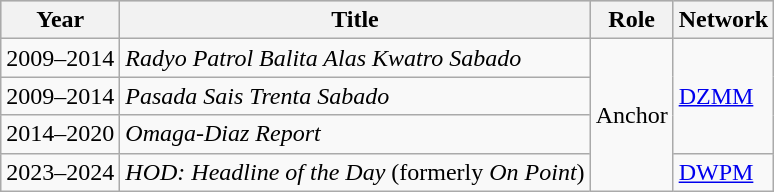<table class="wikitable">
<tr style="background:#ccc; text-align:center;">
<th>Year</th>
<th>Title</th>
<th>Role</th>
<th>Network</th>
</tr>
<tr>
<td>2009–2014</td>
<td><em>Radyo Patrol Balita Alas Kwatro Sabado</em></td>
<td rowspan="4">Anchor</td>
<td rowspan="3"><a href='#'>DZMM</a></td>
</tr>
<tr>
<td>2009–2014</td>
<td><em>Pasada Sais Trenta Sabado</em></td>
</tr>
<tr>
<td>2014–2020</td>
<td><em>Omaga-Diaz Report</em></td>
</tr>
<tr>
<td>2023–2024</td>
<td><em>HOD: Headline of the Day</em>  (formerly <em>On Point</em>)</td>
<td><a href='#'>DWPM</a></td>
</tr>
</table>
